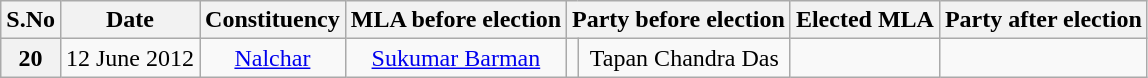<table class="wikitable sortable" style="text-align:center;">
<tr>
<th>S.No</th>
<th>Date</th>
<th>Constituency</th>
<th>MLA before election</th>
<th colspan="2">Party before election</th>
<th>Elected MLA</th>
<th colspan="2">Party after election</th>
</tr>
<tr>
<th>20</th>
<td>12 June 2012</td>
<td><a href='#'>Nalchar</a></td>
<td><a href='#'>Sukumar Barman</a></td>
<td></td>
<td>Tapan Chandra Das</td>
<td></td>
</tr>
</table>
